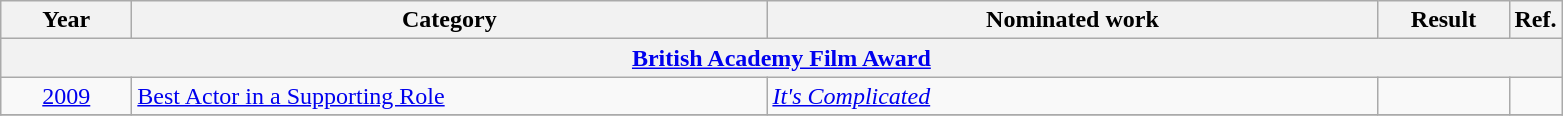<table class=wikitable>
<tr>
<th scope="col" style="width:5em;">Year</th>
<th scope="col" style="width:26em;">Category</th>
<th scope="col" style="width:25em;">Nominated work</th>
<th scope="col" style="width:5em;">Result</th>
<th>Ref.</th>
</tr>
<tr>
<th colspan=5><a href='#'>British Academy Film Award</a></th>
</tr>
<tr>
<td style="text-align:center;"><a href='#'>2009</a></td>
<td><a href='#'>Best Actor in a Supporting Role</a></td>
<td><em><a href='#'>It's Complicated</a></em></td>
<td></td>
<td style="text-align:center;"></td>
</tr>
<tr>
</tr>
</table>
